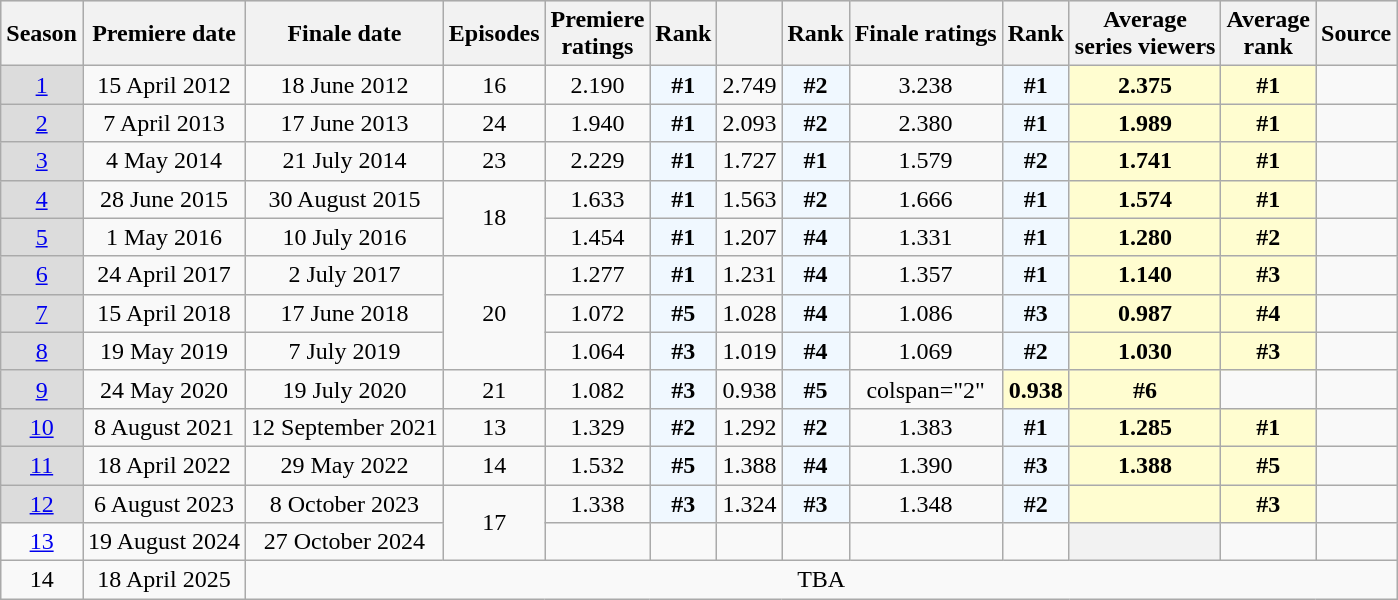<table class="wikitable plainrowheaders" style="text-align:center">
<tr style="background:#DCDCDC">
<th scope="col">Season</th>
<th scope="col">Premiere date</th>
<th scope="col">Finale date</th>
<th scope="col">Episodes</th>
<th scope="col">Premiere<br>ratings</th>
<th scope="col">Rank</th>
<th scope="col"><br></th>
<th scope="col">Rank</th>
<th scope="col"><strong>Finale ratings</strong><br></th>
<th scope="col">Rank</th>
<th scope="col">Average<br>series viewers</th>
<th scope="col">Average<br>rank</th>
<th scope="col">Source</th>
</tr>
<tr>
<td scope="row" style="background:#DCDCDC"><a href='#'>1</a></td>
<td>15 April 2012</td>
<td>18 June 2012</td>
<td>16</td>
<td>2.190</td>
<td style="background:#F0F8FF"><strong>#1</strong></td>
<td>2.749</td>
<td style="background:#F0F8FF"><strong>#2</strong></td>
<td>3.238</td>
<td style="background:#F0F8FF"><strong>#1</strong></td>
<td style="background:#FFFDD0"><strong>2.375</strong></td>
<td style="background:#FFFDD0"><strong>#1</strong></td>
<td></td>
</tr>
<tr>
<td scope="row" style="background:#DCDCDC"><a href='#'>2</a></td>
<td>7 April 2013</td>
<td>17 June 2013</td>
<td>24</td>
<td>1.940</td>
<td style="background:#F0F8FF"><strong>#1</strong></td>
<td>2.093</td>
<td style="background:#F0F8FF"><strong>#2</strong></td>
<td>2.380</td>
<td style="background:#F0F8FF"><strong>#1</strong></td>
<td style="background:#FFFDD0"><strong>1.989</strong></td>
<td style="background:#FFFDD0"><strong>#1</strong></td>
<td></td>
</tr>
<tr>
<td scope="row" style="background:#DCDCDC"><a href='#'>3</a></td>
<td>4 May 2014</td>
<td>21 July 2014</td>
<td>23</td>
<td>2.229</td>
<td style="background:#F0F8FF"><strong>#1</strong></td>
<td>1.727</td>
<td style="background:#F0F8FF"><strong>#1</strong></td>
<td>1.579</td>
<td style="background:#F0F8FF"><strong>#2</strong></td>
<td style="background:#FFFDD0"><strong>1.741</strong></td>
<td style="background:#FFFDD0"><strong>#1</strong></td>
<td></td>
</tr>
<tr>
<td scope="row" style="background:#DCDCDC"><a href='#'>4</a></td>
<td>28 June 2015</td>
<td>30 August 2015</td>
<td rowspan=2>18</td>
<td>1.633</td>
<td style="background:#F0F8FF"><strong>#1</strong></td>
<td>1.563</td>
<td style="background:#F0F8FF"><strong>#2</strong></td>
<td>1.666</td>
<td style="background:#F0F8FF"><strong>#1</strong></td>
<td style="background:#FFFDD0"><strong>1.574</strong></td>
<td style="background:#FFFDD0"><strong>#1</strong></td>
<td></td>
</tr>
<tr>
<td scope="row" style="background:#DCDCDC"><a href='#'>5</a></td>
<td>1 May 2016</td>
<td>10 July 2016</td>
<td>1.454</td>
<td style="background:#F0F8FF"><strong>#1</strong></td>
<td>1.207</td>
<td style="background:#F0F8FF"><strong>#4</strong></td>
<td>1.331</td>
<td style="background:#F0F8FF"><strong>#1</strong></td>
<td style="background:#FFFDD0"><strong>1.280</strong></td>
<td style="background:#FFFDD0"><strong>#2</strong></td>
<td></td>
</tr>
<tr>
<td scope="row" style="background:#DCDCDC"><a href='#'>6</a></td>
<td>24 April 2017</td>
<td>2 July 2017</td>
<td rowspan=3>20</td>
<td>1.277</td>
<td style="background:#F0F8FF"><strong>#1</strong></td>
<td>1.231</td>
<td style="background:#F0F8FF"><strong>#4</strong></td>
<td>1.357</td>
<td style="background:#F0F8FF"><strong>#1</strong></td>
<td style="background:#FFFDD0"><strong>1.140</strong></td>
<td style="background:#FFFDD0"><strong>#3</strong></td>
<td></td>
</tr>
<tr>
<td scope="row" style="background:#DCDCDC"><a href='#'>7</a></td>
<td>15 April 2018</td>
<td>17 June 2018</td>
<td>1.072</td>
<td style="background:#F0F8FF"><strong>#5</strong></td>
<td>1.028</td>
<td style="background:#F0F8FF"><strong>#4</strong></td>
<td>1.086</td>
<td style="background:#F0F8FF"><strong>#3</strong></td>
<td style="background:#FFFDD0"><strong>0.987</strong></td>
<td style="background:#FFFDD0"><strong>#4</strong></td>
<td></td>
</tr>
<tr>
<td scope="row" style="background:#DCDCDC"><a href='#'>8</a></td>
<td>19 May 2019</td>
<td>7 July 2019</td>
<td>1.064</td>
<td style="background:#F0F8FF"><strong>#3</strong></td>
<td>1.019</td>
<td style="background:#F0F8FF"><strong>#4</strong></td>
<td>1.069</td>
<td style="background:#F0F8FF"><strong>#2</strong></td>
<td style="background:#FFFDD0"><strong>1.030</strong></td>
<td style="background:#FFFDD0"><strong>#3</strong></td>
<td></td>
</tr>
<tr>
<td scope="row" style="background:#DCDCDC"><a href='#'>9</a></td>
<td>24 May 2020</td>
<td>19 July 2020</td>
<td>21</td>
<td>1.082</td>
<td style="background:#F0F8FF"><strong>#3</strong></td>
<td>0.938</td>
<td style="background:#F0F8FF"><strong>#5</strong></td>
<td>colspan="2" </td>
<td style="background:#FFFDD0"><strong>0.938</strong></td>
<td style="background:#FFFDD0"><strong>#6</strong></td>
<td></td>
</tr>
<tr>
<td scope="row" style="background:#DCDCDC"><a href='#'>10</a></td>
<td>8 August 2021</td>
<td>12 September 2021</td>
<td>13</td>
<td>1.329</td>
<td style="background:#F0F8FF"><strong>#2</strong></td>
<td>1.292</td>
<td style="background:#F0F8FF"><strong>#2</strong></td>
<td>1.383</td>
<td style="background:#F0F8FF"><strong>#1</strong></td>
<td style="background:#FFFDD0"><strong>1.285</strong></td>
<td style="background:#FFFDD0"><strong>#1</strong></td>
<td></td>
</tr>
<tr>
<td scope="row" style="background:#DCDCDC"><a href='#'>11</a></td>
<td>18 April 2022</td>
<td>29 May 2022</td>
<td>14</td>
<td>1.532</td>
<td style="background:#F0F8FF"><strong>#5</strong></td>
<td>1.388</td>
<td style="background:#F0F8FF"><strong>#4</strong></td>
<td>1.390</td>
<td style="background:#F0F8FF"><strong>#3</strong></td>
<th style="background:#FFFDD0">1.388</th>
<td style="background:#FFFDD0"><strong>#5</strong></td>
<td></td>
</tr>
<tr>
<td scope="row" style="background:#DCDCDC"><a href='#'>12</a></td>
<td>6 August 2023</td>
<td>8 October 2023</td>
<td rowspan="2">17</td>
<td>1.338</td>
<td style="background:#F0F8FF"><strong>#3</strong></td>
<td>1.324</td>
<td style="background:#F0F8FF"><strong>#3</strong></td>
<td>1.348</td>
<td style="background:#F0F8FF"><strong>#2</strong></td>
<th style="background:#FFFDD0"></th>
<td style="background:#FFFDD0"><strong>#3</strong></td>
<td></td>
</tr>
<tr>
<td><a href='#'>13</a></td>
<td>19 August 2024</td>
<td>27 October 2024</td>
<td></td>
<td></td>
<td></td>
<td></td>
<td></td>
<td></td>
<th></th>
<td></td>
<td></td>
</tr>
<tr>
<td>14</td>
<td>18 April 2025</td>
<td colspan="11">TBA</td>
</tr>
</table>
